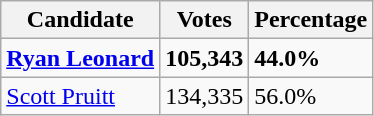<table class=wikitable>
<tr>
<th>Candidate</th>
<th>Votes</th>
<th>Percentage</th>
</tr>
<tr>
<td><strong><a href='#'>Ryan Leonard</a></strong></td>
<td><strong>105,343</strong></td>
<td><strong>44.0%</strong></td>
</tr>
<tr>
<td><a href='#'>Scott Pruitt</a></td>
<td>134,335</td>
<td>56.0%</td>
</tr>
</table>
